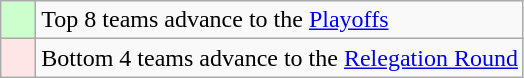<table class="wikitable">
<tr>
<td style="background: #ccffcc;">    </td>
<td>Top 8 teams advance to the <a href='#'>Playoffs</a></td>
</tr>
<tr>
<td style="background: #FFE6E6;">    </td>
<td>Bottom 4 teams advance to the <a href='#'>Relegation Round</a></td>
</tr>
</table>
